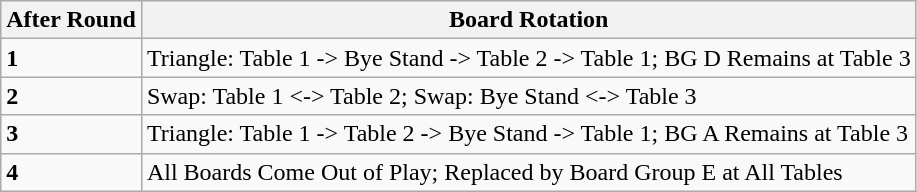<table class="wikitable">
<tr>
<th>After Round</th>
<th>Board Rotation</th>
</tr>
<tr>
<td><strong>1</strong></td>
<td>Triangle:  Table 1 -> Bye Stand -> Table 2 -> Table 1; BG D Remains at Table 3</td>
</tr>
<tr>
<td><strong>2</strong></td>
<td>Swap:  Table 1 <-> Table 2; Swap: Bye Stand <-> Table 3</td>
</tr>
<tr>
<td><strong>3</strong></td>
<td>Triangle:  Table 1 -> Table 2 -> Bye Stand -> Table 1; BG A Remains at Table 3</td>
</tr>
<tr>
<td><strong>4</strong></td>
<td>All Boards Come Out of Play; Replaced by Board Group E at All Tables</td>
</tr>
</table>
